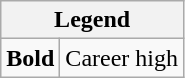<table class="wikitable">
<tr>
<th colspan="2">Legend</th>
</tr>
<tr>
<td><strong>Bold</strong></td>
<td>Career high</td>
</tr>
</table>
